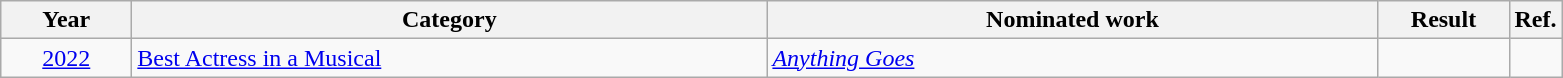<table class=wikitable>
<tr>
<th scope="col" style="width:5em;">Year</th>
<th scope="col" style="width:26em;">Category</th>
<th scope="col" style="width:25em;">Nominated work</th>
<th scope="col" style="width:5em;">Result</th>
<th>Ref.</th>
</tr>
<tr>
<td style="text-align:center;"><a href='#'>2022</a></td>
<td><a href='#'>Best Actress in a Musical</a></td>
<td><em><a href='#'>Anything Goes</a></em></td>
<td></td>
<td></td>
</tr>
</table>
